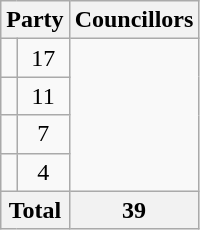<table class="wikitable">
<tr>
<th colspan=2>Party</th>
<th>Councillors</th>
</tr>
<tr>
<td></td>
<td align=center>17</td>
</tr>
<tr>
<td></td>
<td align=center>11</td>
</tr>
<tr>
<td></td>
<td align=center>7</td>
</tr>
<tr>
<td></td>
<td align=center>4</td>
</tr>
<tr>
<th colspan=2>Total</th>
<th align=center>39</th>
</tr>
</table>
